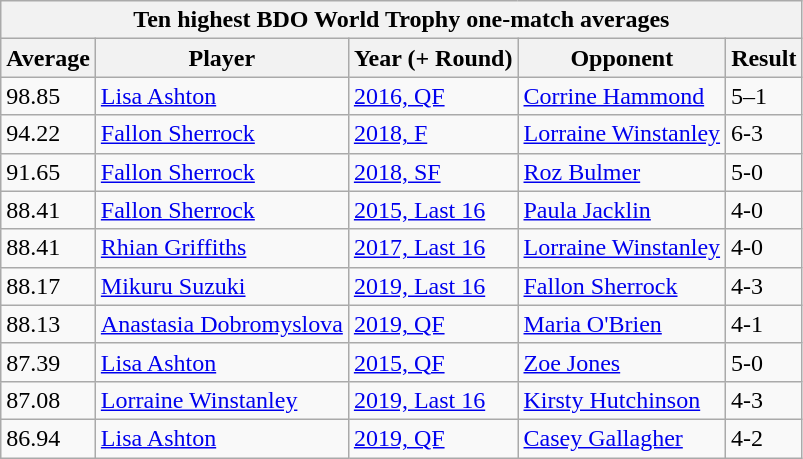<table class="wikitable sortable">
<tr>
<th colspan=5>Ten highest BDO World Trophy one-match averages</th>
</tr>
<tr>
<th>Average</th>
<th>Player</th>
<th>Year (+ Round)</th>
<th>Opponent</th>
<th>Result</th>
</tr>
<tr>
<td>98.85</td>
<td> <a href='#'>Lisa Ashton</a></td>
<td><a href='#'>2016, QF</a></td>
<td> <a href='#'>Corrine Hammond</a></td>
<td>5–1</td>
</tr>
<tr>
<td>94.22</td>
<td> <a href='#'>Fallon Sherrock</a></td>
<td><a href='#'>2018, F</a></td>
<td> <a href='#'>Lorraine Winstanley</a></td>
<td>6-3</td>
</tr>
<tr>
<td>91.65</td>
<td> <a href='#'>Fallon Sherrock</a></td>
<td><a href='#'>2018, SF</a></td>
<td> <a href='#'>Roz Bulmer</a></td>
<td>5-0</td>
</tr>
<tr>
<td>88.41</td>
<td> <a href='#'>Fallon Sherrock</a></td>
<td><a href='#'>2015, Last 16</a></td>
<td> <a href='#'>Paula Jacklin</a></td>
<td>4-0</td>
</tr>
<tr>
<td>88.41</td>
<td> <a href='#'>Rhian Griffiths</a></td>
<td><a href='#'>2017, Last 16</a></td>
<td> <a href='#'>Lorraine Winstanley</a></td>
<td>4-0</td>
</tr>
<tr>
<td>88.17</td>
<td> <a href='#'>Mikuru Suzuki</a></td>
<td><a href='#'>2019, Last 16</a></td>
<td> <a href='#'>Fallon Sherrock</a></td>
<td>4-3</td>
</tr>
<tr>
<td>88.13</td>
<td> <a href='#'>Anastasia Dobromyslova</a></td>
<td><a href='#'>2019, QF</a></td>
<td> <a href='#'>Maria O'Brien</a></td>
<td>4-1</td>
</tr>
<tr>
<td>87.39</td>
<td> <a href='#'>Lisa Ashton</a></td>
<td><a href='#'>2015, QF</a></td>
<td> <a href='#'>Zoe Jones</a></td>
<td>5-0</td>
</tr>
<tr>
<td>87.08</td>
<td> <a href='#'>Lorraine Winstanley</a></td>
<td><a href='#'>2019, Last 16</a></td>
<td> <a href='#'>Kirsty Hutchinson</a></td>
<td>4-3</td>
</tr>
<tr>
<td>86.94</td>
<td> <a href='#'>Lisa Ashton</a></td>
<td><a href='#'>2019, QF</a></td>
<td> <a href='#'>Casey Gallagher</a></td>
<td>4-2</td>
</tr>
</table>
